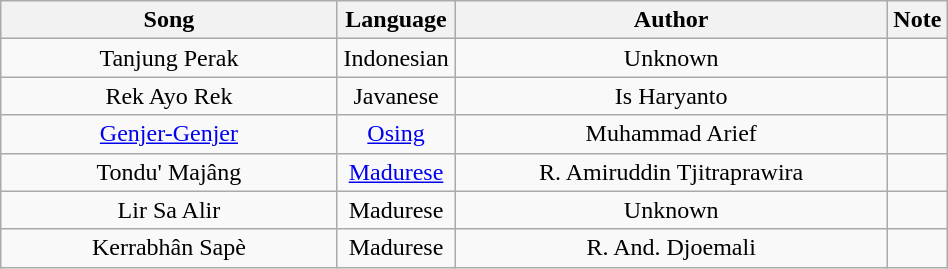<table class="wikitable" style="width:50%;text-align:center">
<tr>
<th style="width:35%">Song</th>
<th style="width:10%">Language</th>
<th style="width:45%">Author</th>
<th style="width:5%">Note</th>
</tr>
<tr>
<td>Tanjung Perak</td>
<td>Indonesian</td>
<td>Unknown</td>
<td></td>
</tr>
<tr>
<td>Rek Ayo Rek</td>
<td>Javanese</td>
<td>Is Haryanto</td>
<td></td>
</tr>
<tr>
<td><a href='#'>Genjer-Genjer</a></td>
<td><a href='#'>Osing</a></td>
<td>Muhammad Arief</td>
<td></td>
</tr>
<tr>
<td>Tondu' Majâng</td>
<td><a href='#'>Madurese</a></td>
<td>R. Amiruddin Tjitraprawira</td>
<td></td>
</tr>
<tr>
<td>Lir Sa Alir</td>
<td>Madurese</td>
<td>Unknown</td>
<td></td>
</tr>
<tr>
<td>Kerrabhân Sapè</td>
<td>Madurese</td>
<td>R. And. Djoemali</td>
<td></td>
</tr>
</table>
